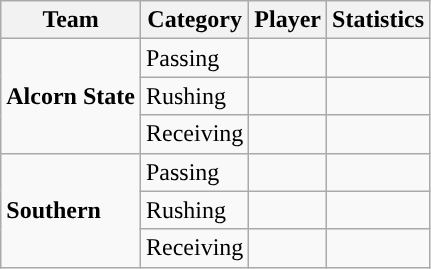<table class="wikitable" style="float: left;">
<tr>
<th>Team</th>
<th>Category</th>
<th>Player</th>
<th>Statistics</th>
</tr>
<tr>
<td rowspan=3><strong>Alcorn State</strong></td>
<td>Passing</td>
<td> </td>
<td> </td>
</tr>
<tr>
<td>Rushing</td>
<td> </td>
<td> </td>
</tr>
<tr>
<td>Receiving</td>
<td> </td>
<td> </td>
</tr>
<tr>
<td rowspan=3><strong>Southern</strong></td>
<td>Passing</td>
<td> </td>
<td> </td>
</tr>
<tr>
<td>Rushing</td>
<td> </td>
<td> </td>
</tr>
<tr>
<td>Receiving</td>
<td> </td>
<td> </td>
</tr>
</table>
